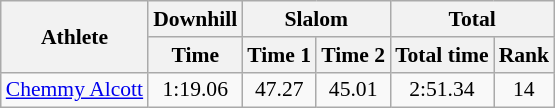<table class="wikitable" style="font-size:90%">
<tr>
<th rowspan="2">Athlete</th>
<th>Downhill</th>
<th colspan="2">Slalom</th>
<th colspan="2">Total</th>
</tr>
<tr>
<th>Time</th>
<th>Time 1</th>
<th>Time 2</th>
<th>Total time</th>
<th>Rank</th>
</tr>
<tr>
<td><a href='#'>Chemmy Alcott</a></td>
<td align="center">1:19.06</td>
<td align="center">47.27</td>
<td align="center">45.01</td>
<td align="center">2:51.34</td>
<td align="center">14</td>
</tr>
</table>
